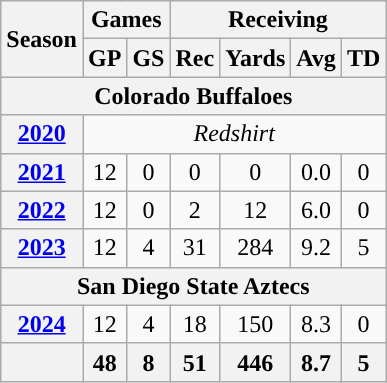<table class="wikitable" style="text-align:center;">
<tr>
<th rowspan="2">Season</th>
<th colspan="2">Games</th>
<th colspan="4">Receiving</th>
</tr>
<tr>
<th>GP</th>
<th>GS</th>
<th>Rec</th>
<th>Yards</th>
<th>Avg</th>
<th>TD</th>
</tr>
<tr>
<th colspan="8">Colorado Buffaloes</th>
</tr>
<tr>
<th><a href='#'>2020</a></th>
<td colspan="8"><em>Redshirt </em></td>
</tr>
<tr>
<th><a href='#'>2021</a></th>
<td>12</td>
<td>0</td>
<td>0</td>
<td>0</td>
<td>0.0</td>
<td>0</td>
</tr>
<tr>
<th><a href='#'>2022</a></th>
<td>12</td>
<td>0</td>
<td>2</td>
<td>12</td>
<td>6.0</td>
<td>0</td>
</tr>
<tr>
<th><a href='#'>2023</a></th>
<td>12</td>
<td>4</td>
<td>31</td>
<td>284</td>
<td>9.2</td>
<td>5</td>
</tr>
<tr>
<th colspan="8">San Diego State Aztecs</th>
</tr>
<tr>
<th><a href='#'>2024</a></th>
<td>12</td>
<td>4</td>
<td>18</td>
<td>150</td>
<td>8.3</td>
<td>0</td>
</tr>
<tr>
<th></th>
<th>48</th>
<th>8</th>
<th>51</th>
<th>446</th>
<th>8.7</th>
<th>5</th>
</tr>
</table>
